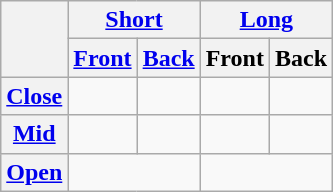<table class="wikitable" style="text-align:center;">
<tr>
<th rowspan=2></th>
<th colspan=2><a href='#'>Short</a></th>
<th colspan=2><a href='#'>Long</a></th>
</tr>
<tr>
<th><a href='#'>Front</a></th>
<th><a href='#'>Back</a></th>
<th>Front</th>
<th>Back</th>
</tr>
<tr>
<th><a href='#'>Close</a></th>
<td></td>
<td></td>
<td></td>
<td></td>
</tr>
<tr>
<th><a href='#'>Mid</a></th>
<td></td>
<td></td>
<td></td>
<td></td>
</tr>
<tr>
<th><a href='#'>Open</a></th>
<td colspan=2></td>
<td colspan=2></td>
</tr>
</table>
